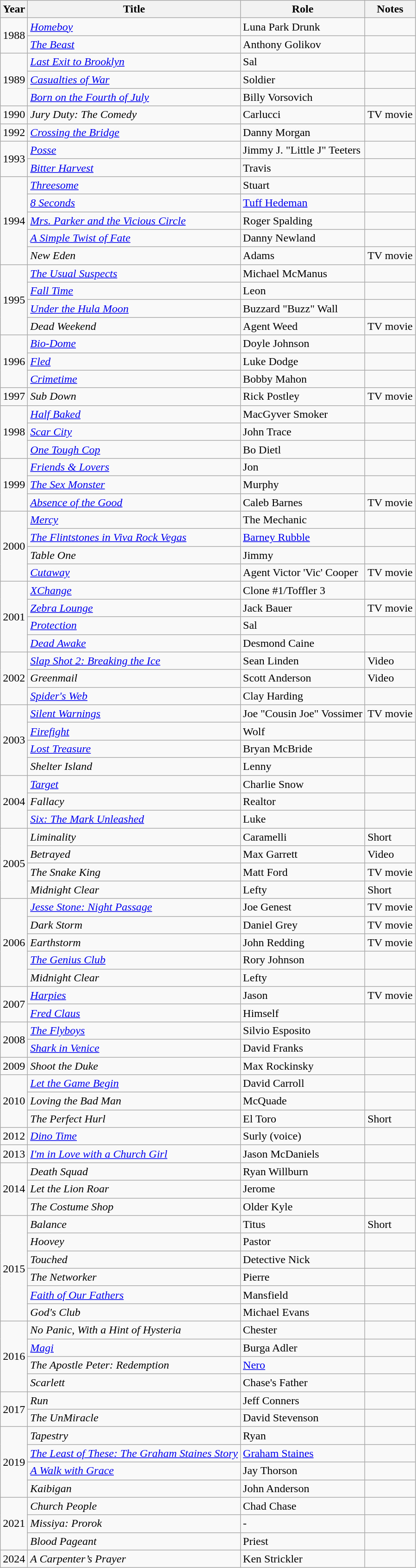<table class="wikitable sortable">
<tr>
<th>Year</th>
<th>Title</th>
<th>Role</th>
<th>Notes</th>
</tr>
<tr>
<td rowspan="2">1988</td>
<td><em><a href='#'>Homeboy</a></em></td>
<td>Luna Park Drunk</td>
<td></td>
</tr>
<tr>
<td><em><a href='#'>The Beast</a></em></td>
<td>Anthony Golikov</td>
<td></td>
</tr>
<tr>
<td rowspan="3">1989</td>
<td><em><a href='#'>Last Exit to Brooklyn</a></em></td>
<td>Sal</td>
<td></td>
</tr>
<tr>
<td><em><a href='#'>Casualties of War</a></em></td>
<td>Soldier</td>
<td></td>
</tr>
<tr>
<td><em><a href='#'>Born on the Fourth of July</a></em></td>
<td>Billy Vorsovich</td>
<td></td>
</tr>
<tr>
<td>1990</td>
<td><em>Jury Duty: The Comedy</em></td>
<td>Carlucci</td>
<td>TV movie</td>
</tr>
<tr>
<td>1992</td>
<td><em><a href='#'>Crossing the Bridge</a></em></td>
<td>Danny Morgan</td>
<td></td>
</tr>
<tr>
<td rowspan="2">1993</td>
<td><em><a href='#'>Posse</a></em></td>
<td>Jimmy J. "Little J" Teeters</td>
<td></td>
</tr>
<tr>
<td><em><a href='#'>Bitter Harvest</a></em></td>
<td>Travis</td>
<td></td>
</tr>
<tr>
<td rowspan="5">1994</td>
<td><em><a href='#'>Threesome</a></em></td>
<td>Stuart</td>
<td></td>
</tr>
<tr>
<td><em><a href='#'>8 Seconds</a></em></td>
<td><a href='#'>Tuff Hedeman</a></td>
<td></td>
</tr>
<tr>
<td><em><a href='#'>Mrs. Parker and the Vicious Circle</a></em></td>
<td>Roger Spalding</td>
<td></td>
</tr>
<tr>
<td><em><a href='#'>A Simple Twist of Fate</a></em></td>
<td>Danny Newland</td>
<td></td>
</tr>
<tr>
<td><em>New Eden</em></td>
<td>Adams</td>
<td>TV movie</td>
</tr>
<tr>
<td rowspan="4">1995</td>
<td><em><a href='#'>The Usual Suspects</a></em></td>
<td>Michael McManus</td>
<td></td>
</tr>
<tr>
<td><em><a href='#'>Fall Time</a></em></td>
<td>Leon</td>
<td></td>
</tr>
<tr>
<td><em><a href='#'>Under the Hula Moon</a></em></td>
<td>Buzzard "Buzz" Wall</td>
<td></td>
</tr>
<tr>
<td><em>Dead Weekend</em></td>
<td>Agent Weed</td>
<td>TV movie</td>
</tr>
<tr>
<td rowspan="3">1996</td>
<td><em><a href='#'>Bio-Dome</a></em></td>
<td>Doyle Johnson</td>
<td></td>
</tr>
<tr>
<td><em><a href='#'>Fled</a></em></td>
<td>Luke Dodge</td>
<td></td>
</tr>
<tr>
<td><em><a href='#'>Crimetime</a></em></td>
<td>Bobby Mahon</td>
<td></td>
</tr>
<tr>
<td>1997</td>
<td><em>Sub Down</em></td>
<td>Rick Postley</td>
<td>TV movie</td>
</tr>
<tr>
<td rowspan="3">1998</td>
<td><em><a href='#'>Half Baked</a></em></td>
<td>MacGyver Smoker</td>
<td></td>
</tr>
<tr>
<td><em><a href='#'>Scar City</a></em></td>
<td>John Trace</td>
<td></td>
</tr>
<tr>
<td><em><a href='#'>One Tough Cop</a></em></td>
<td>Bo Dietl</td>
<td></td>
</tr>
<tr>
<td rowspan="3">1999</td>
<td><em><a href='#'>Friends & Lovers</a></em></td>
<td>Jon</td>
<td></td>
</tr>
<tr>
<td><em><a href='#'>The Sex Monster</a></em></td>
<td>Murphy</td>
<td></td>
</tr>
<tr>
<td><em><a href='#'>Absence of the Good</a></em></td>
<td>Caleb Barnes</td>
<td>TV movie</td>
</tr>
<tr>
<td rowspan="4">2000</td>
<td><em><a href='#'>Mercy</a></em></td>
<td>The Mechanic</td>
<td></td>
</tr>
<tr>
<td><em><a href='#'>The Flintstones in Viva Rock Vegas</a></em></td>
<td><a href='#'>Barney Rubble</a></td>
<td></td>
</tr>
<tr>
<td><em>Table One</em></td>
<td>Jimmy</td>
<td></td>
</tr>
<tr>
<td><em><a href='#'>Cutaway</a></em></td>
<td>Agent Victor 'Vic' Cooper</td>
<td>TV movie</td>
</tr>
<tr>
<td rowspan="4">2001</td>
<td><em><a href='#'>XChange</a></em></td>
<td>Clone #1/Toffler 3</td>
<td></td>
</tr>
<tr>
<td><em><a href='#'>Zebra Lounge</a></em></td>
<td>Jack Bauer</td>
<td>TV movie</td>
</tr>
<tr>
<td><em><a href='#'>Protection</a></em></td>
<td>Sal</td>
<td></td>
</tr>
<tr>
<td><em><a href='#'>Dead Awake</a></em></td>
<td>Desmond Caine</td>
<td></td>
</tr>
<tr>
<td rowspan="3">2002</td>
<td><em><a href='#'>Slap Shot 2: Breaking the Ice</a></em></td>
<td>Sean Linden</td>
<td>Video</td>
</tr>
<tr>
<td><em>Greenmail</em></td>
<td>Scott Anderson</td>
<td>Video</td>
</tr>
<tr>
<td><em><a href='#'>Spider's Web</a></em></td>
<td>Clay Harding</td>
<td></td>
</tr>
<tr>
<td rowspan="4">2003</td>
<td><em><a href='#'>Silent Warnings</a></em></td>
<td>Joe "Cousin Joe" Vossimer</td>
<td>TV movie</td>
</tr>
<tr>
<td><em><a href='#'>Firefight</a></em></td>
<td>Wolf</td>
<td></td>
</tr>
<tr>
<td><em><a href='#'>Lost Treasure</a></em></td>
<td>Bryan McBride</td>
<td></td>
</tr>
<tr>
<td><em>Shelter Island</em></td>
<td>Lenny</td>
<td></td>
</tr>
<tr>
<td rowspan="3">2004</td>
<td><em><a href='#'>Target</a></em></td>
<td>Charlie Snow</td>
<td></td>
</tr>
<tr>
<td><em>Fallacy</em></td>
<td>Realtor</td>
<td></td>
</tr>
<tr>
<td><em><a href='#'>Six: The Mark Unleashed</a></em></td>
<td>Luke</td>
<td></td>
</tr>
<tr>
<td rowspan="4">2005</td>
<td><em>Liminality</em></td>
<td>Caramelli</td>
<td>Short</td>
</tr>
<tr>
<td><em>Betrayed</em></td>
<td>Max Garrett</td>
<td>Video</td>
</tr>
<tr>
<td><em>The Snake King</em></td>
<td>Matt Ford</td>
<td>TV movie</td>
</tr>
<tr>
<td><em>Midnight Clear</em></td>
<td>Lefty</td>
<td>Short</td>
</tr>
<tr>
<td rowspan="5">2006</td>
<td><em><a href='#'>Jesse Stone: Night Passage</a></em></td>
<td>Joe Genest</td>
<td>TV movie</td>
</tr>
<tr>
<td><em>Dark Storm</em></td>
<td>Daniel Grey</td>
<td>TV movie</td>
</tr>
<tr>
<td><em>Earthstorm</em></td>
<td>John Redding</td>
<td>TV movie</td>
</tr>
<tr>
<td><em><a href='#'>The Genius Club</a></em></td>
<td>Rory Johnson</td>
<td></td>
</tr>
<tr>
<td><em>Midnight Clear</em></td>
<td>Lefty</td>
<td></td>
</tr>
<tr>
<td rowspan="2">2007</td>
<td><em><a href='#'>Harpies</a></em></td>
<td>Jason</td>
<td>TV movie</td>
</tr>
<tr>
<td><em><a href='#'>Fred Claus</a></em></td>
<td>Himself</td>
<td></td>
</tr>
<tr>
<td rowspan="2">2008</td>
<td><em><a href='#'>The Flyboys</a></em></td>
<td>Silvio Esposito</td>
<td></td>
</tr>
<tr>
<td><em><a href='#'>Shark in Venice</a></em></td>
<td>David Franks</td>
<td></td>
</tr>
<tr>
<td>2009</td>
<td><em>Shoot the Duke</em></td>
<td>Max Rockinsky</td>
<td></td>
</tr>
<tr>
<td rowspan="3">2010</td>
<td><em><a href='#'>Let the Game Begin</a></em></td>
<td>David Carroll</td>
<td></td>
</tr>
<tr>
<td><em>Loving the Bad Man</em></td>
<td>McQuade</td>
<td></td>
</tr>
<tr>
<td><em>The Perfect Hurl</em></td>
<td>El Toro</td>
<td>Short</td>
</tr>
<tr>
<td>2012</td>
<td><em><a href='#'>Dino Time</a></em></td>
<td>Surly (voice)</td>
<td></td>
</tr>
<tr>
<td>2013</td>
<td><em><a href='#'>I'm in Love with a Church Girl</a></em></td>
<td>Jason McDaniels</td>
<td></td>
</tr>
<tr>
<td rowspan="3">2014</td>
<td><em>Death Squad</em></td>
<td>Ryan Willburn</td>
<td></td>
</tr>
<tr>
<td><em>Let the Lion Roar</em></td>
<td>Jerome</td>
<td></td>
</tr>
<tr>
<td><em>The Costume Shop</em></td>
<td>Older Kyle</td>
<td></td>
</tr>
<tr>
<td rowspan="6">2015</td>
<td><em>Balance</em></td>
<td>Titus</td>
<td>Short</td>
</tr>
<tr>
<td><em>Hoovey</em></td>
<td>Pastor</td>
<td></td>
</tr>
<tr>
<td><em>Touched</em></td>
<td>Detective Nick</td>
<td></td>
</tr>
<tr>
<td><em>The Networker</em></td>
<td>Pierre</td>
<td></td>
</tr>
<tr>
<td><em><a href='#'>Faith of Our Fathers</a></em></td>
<td>Mansfield</td>
<td></td>
</tr>
<tr>
<td><em>God's Club</em></td>
<td>Michael Evans</td>
<td></td>
</tr>
<tr>
<td rowspan="4">2016</td>
<td><em>No Panic, With a Hint of Hysteria</em></td>
<td>Chester</td>
<td></td>
</tr>
<tr>
<td><em><a href='#'>Magi</a></em></td>
<td>Burga Adler</td>
<td></td>
</tr>
<tr>
<td><em>The Apostle Peter: Redemption</em></td>
<td><a href='#'>Nero</a></td>
<td></td>
</tr>
<tr>
<td><em>Scarlett</em></td>
<td>Chase's Father</td>
<td></td>
</tr>
<tr>
<td rowspan="2">2017</td>
<td><em>Run</em></td>
<td>Jeff Conners</td>
<td></td>
</tr>
<tr>
<td><em>The UnMiracle</em></td>
<td>David Stevenson</td>
<td></td>
</tr>
<tr>
<td rowspan="4">2019</td>
<td><em>Tapestry</em></td>
<td>Ryan</td>
<td></td>
</tr>
<tr>
<td><em><a href='#'>The Least of These: The Graham Staines Story</a></em></td>
<td><a href='#'>Graham Staines</a></td>
<td></td>
</tr>
<tr>
<td><em><a href='#'>A Walk with Grace</a></em></td>
<td>Jay Thorson</td>
<td></td>
</tr>
<tr>
<td><em>Kaibigan</em></td>
<td>John Anderson</td>
<td></td>
</tr>
<tr>
<td rowspan="3">2021</td>
<td><em>Church People</em></td>
<td>Chad Chase</td>
<td></td>
</tr>
<tr>
<td><em>Missiya: Prorok</em></td>
<td>-</td>
<td></td>
</tr>
<tr>
<td><em>Blood Pageant</em></td>
<td>Priest</td>
<td></td>
</tr>
<tr>
<td>2024</td>
<td><em>A Carpenter’s Prayer</em></td>
<td>Ken Strickler</td>
<td></td>
</tr>
</table>
